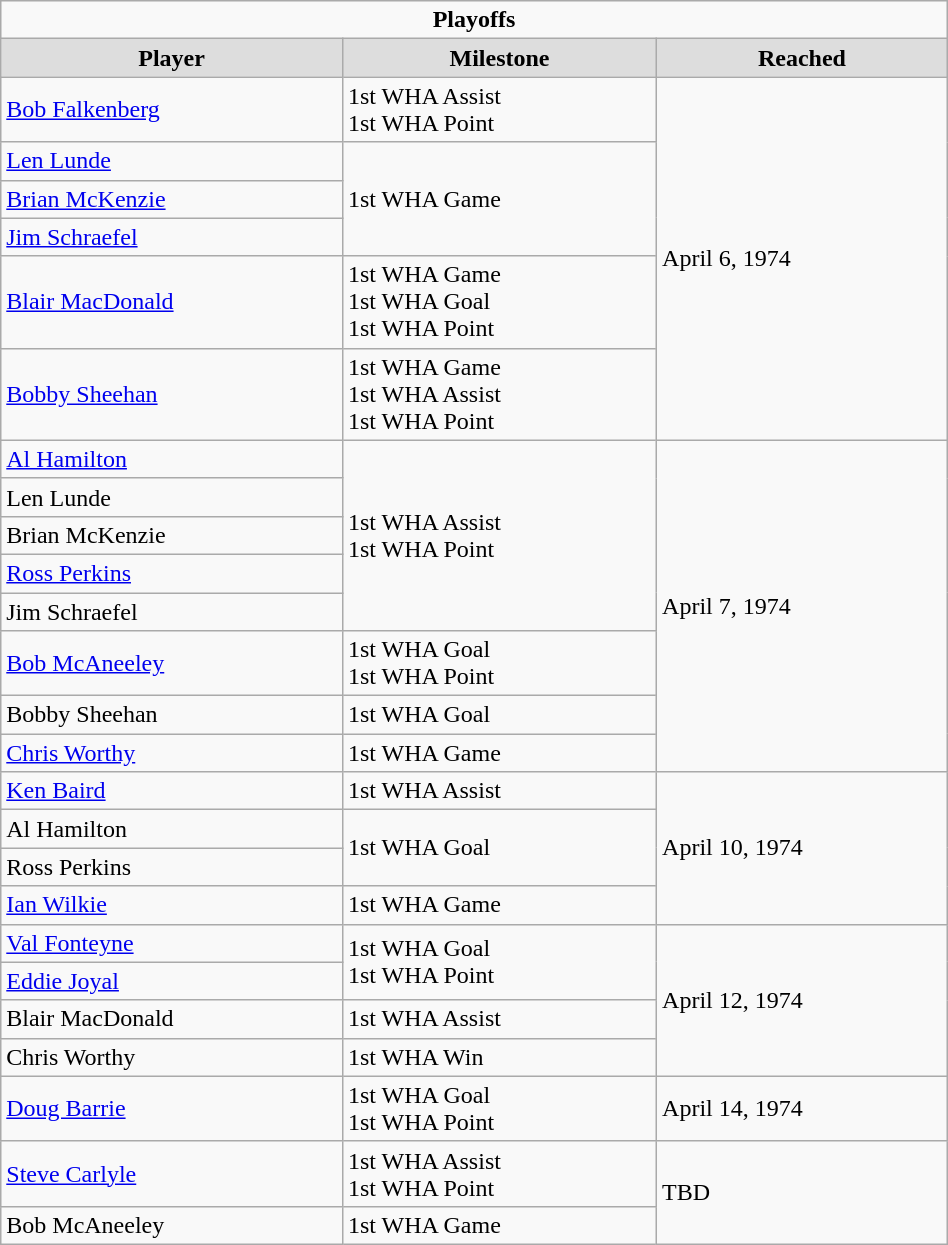<table class="wikitable" width="50%">
<tr>
<td colspan="10" align="center"><strong>Playoffs</strong></td>
</tr>
<tr align="center"  bgcolor="#dddddd">
<td><strong>Player</strong></td>
<td><strong>Milestone</strong></td>
<td><strong>Reached</strong></td>
</tr>
<tr>
<td><a href='#'>Bob Falkenberg</a></td>
<td>1st WHA Assist<br>1st WHA Point</td>
<td rowspan="6">April 6, 1974</td>
</tr>
<tr>
<td><a href='#'>Len Lunde</a></td>
<td rowspan="3">1st WHA Game</td>
</tr>
<tr>
<td><a href='#'>Brian McKenzie</a></td>
</tr>
<tr>
<td><a href='#'>Jim Schraefel</a></td>
</tr>
<tr>
<td><a href='#'>Blair MacDonald</a></td>
<td>1st WHA Game<br>1st WHA Goal<br>1st WHA Point</td>
</tr>
<tr>
<td><a href='#'>Bobby Sheehan</a></td>
<td>1st WHA Game<br>1st WHA Assist<br>1st WHA Point</td>
</tr>
<tr>
<td><a href='#'>Al Hamilton</a></td>
<td rowspan="5">1st WHA Assist<br>1st WHA Point</td>
<td rowspan="8">April 7, 1974</td>
</tr>
<tr>
<td>Len Lunde</td>
</tr>
<tr>
<td>Brian McKenzie</td>
</tr>
<tr>
<td><a href='#'>Ross Perkins</a></td>
</tr>
<tr>
<td>Jim Schraefel</td>
</tr>
<tr>
<td><a href='#'>Bob McAneeley</a></td>
<td>1st WHA Goal<br>1st WHA Point</td>
</tr>
<tr>
<td>Bobby Sheehan</td>
<td>1st WHA Goal</td>
</tr>
<tr>
<td><a href='#'>Chris Worthy</a></td>
<td>1st WHA Game</td>
</tr>
<tr>
<td><a href='#'>Ken Baird</a></td>
<td>1st WHA Assist</td>
<td rowspan="4">April 10, 1974</td>
</tr>
<tr>
<td>Al Hamilton</td>
<td rowspan="2">1st WHA Goal</td>
</tr>
<tr>
<td>Ross Perkins</td>
</tr>
<tr>
<td><a href='#'>Ian Wilkie</a></td>
<td>1st WHA Game</td>
</tr>
<tr>
<td><a href='#'>Val Fonteyne</a></td>
<td rowspan="2">1st WHA Goal<br>1st WHA Point</td>
<td rowspan="4">April 12, 1974</td>
</tr>
<tr>
<td><a href='#'>Eddie Joyal</a></td>
</tr>
<tr>
<td>Blair MacDonald</td>
<td>1st WHA Assist</td>
</tr>
<tr>
<td>Chris Worthy</td>
<td>1st WHA Win</td>
</tr>
<tr>
<td><a href='#'>Doug Barrie</a></td>
<td>1st WHA Goal<br>1st WHA Point</td>
<td>April 14, 1974</td>
</tr>
<tr>
<td><a href='#'>Steve Carlyle</a></td>
<td>1st WHA Assist<br>1st WHA Point</td>
<td rowspan="2">TBD</td>
</tr>
<tr>
<td>Bob McAneeley</td>
<td>1st WHA Game</td>
</tr>
</table>
